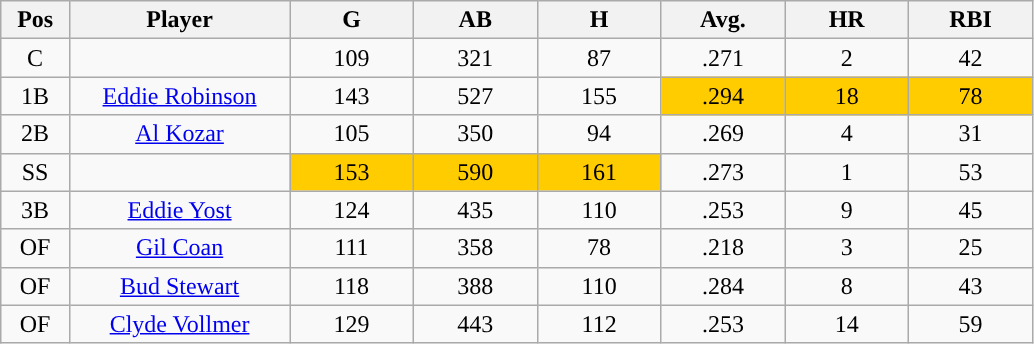<table class="wikitable sortable">
<tr>
<th bgcolor="#DDDDFF" width="5%">Pos</th>
<th bgcolor="#DDDDFF" width="16%">Player</th>
<th bgcolor="#DDDDFF" width="9%">G</th>
<th bgcolor="#DDDDFF" width="9%">AB</th>
<th bgcolor="#DDDDFF" width="9%">H</th>
<th bgcolor="#DDDDFF" width="9%">Avg.</th>
<th bgcolor="#DDDDFF" width="9%">HR</th>
<th bgcolor="#DDDDFF" width="9%">RBI</th>
</tr>
<tr align="center">
<td>C</td>
<td></td>
<td>109</td>
<td>321</td>
<td>87</td>
<td>.271</td>
<td>2</td>
<td>42</td>
</tr>
<tr align="center">
<td>1B</td>
<td><a href='#'>Eddie Robinson</a></td>
<td>143</td>
<td>527</td>
<td>155</td>
<td style="background:#fc0;">.294</td>
<td style="background:#fc0;">18</td>
<td style="background:#fc0;">78</td>
</tr>
<tr align=center>
<td>2B</td>
<td><a href='#'>Al Kozar</a></td>
<td>105</td>
<td>350</td>
<td>94</td>
<td>.269</td>
<td>4</td>
<td>31</td>
</tr>
<tr align=center>
<td>SS</td>
<td></td>
<td style="background:#fc0;">153</td>
<td style="background:#fc0;">590</td>
<td style="background:#fc0;">161</td>
<td>.273</td>
<td>1</td>
<td>53</td>
</tr>
<tr align="center">
<td>3B</td>
<td><a href='#'>Eddie Yost</a></td>
<td>124</td>
<td>435</td>
<td>110</td>
<td>.253</td>
<td>9</td>
<td>45</td>
</tr>
<tr align=center>
<td>OF</td>
<td><a href='#'>Gil Coan</a></td>
<td>111</td>
<td>358</td>
<td>78</td>
<td>.218</td>
<td>3</td>
<td>25</td>
</tr>
<tr align=center>
<td>OF</td>
<td><a href='#'>Bud Stewart</a></td>
<td>118</td>
<td>388</td>
<td>110</td>
<td>.284</td>
<td>8</td>
<td>43</td>
</tr>
<tr align=center>
<td>OF</td>
<td><a href='#'>Clyde Vollmer</a></td>
<td>129</td>
<td>443</td>
<td>112</td>
<td>.253</td>
<td>14</td>
<td>59</td>
</tr>
</table>
